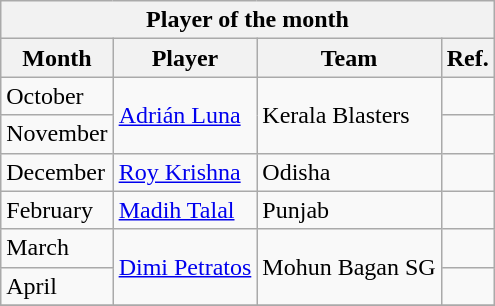<table class="wikitable collapsible collapsed">
<tr>
<th colspan="4">Player of the month</th>
</tr>
<tr>
<th>Month</th>
<th>Player</th>
<th>Team</th>
<th>Ref.</th>
</tr>
<tr>
<td>October</td>
<td rowspan="2"> <a href='#'>Adrián Luna</a></td>
<td rowspan="2">Kerala Blasters</td>
<td></td>
</tr>
<tr>
<td>November</td>
<td></td>
</tr>
<tr>
<td>December</td>
<td> <a href='#'>Roy Krishna</a></td>
<td>Odisha</td>
<td></td>
</tr>
<tr>
<td>February</td>
<td> <a href='#'>Madih Talal</a></td>
<td>Punjab</td>
<td></td>
</tr>
<tr>
<td>March</td>
<td rowspan="2"> <a href='#'>Dimi Petratos</a></td>
<td rowspan="2">Mohun Bagan SG</td>
<td></td>
</tr>
<tr>
<td>April</td>
<td></td>
</tr>
<tr>
</tr>
</table>
